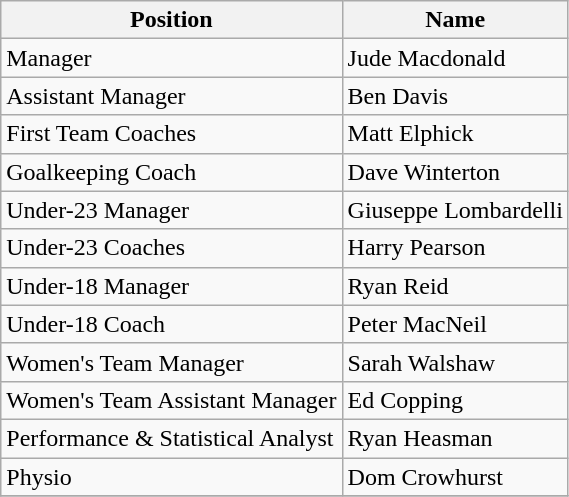<table class="wikitable">
<tr>
<th>Position</th>
<th>Name</th>
</tr>
<tr>
<td>Manager</td>
<td> Jude Macdonald</td>
</tr>
<tr>
<td>Assistant Manager</td>
<td> Ben Davis</td>
</tr>
<tr>
<td valign=top>First Team Coaches</td>
<td> Matt Elphick</td>
</tr>
<tr>
<td>Goalkeeping Coach</td>
<td> Dave Winterton</td>
</tr>
<tr>
<td>Under-23 Manager</td>
<td> Giuseppe Lombardelli</td>
</tr>
<tr>
<td>Under-23 Coaches</td>
<td> Harry Pearson</td>
</tr>
<tr>
<td>Under-18 Manager</td>
<td> Ryan Reid</td>
</tr>
<tr>
<td>Under-18 Coach</td>
<td> Peter MacNeil</td>
</tr>
<tr>
<td>Women's Team Manager</td>
<td> Sarah Walshaw</td>
</tr>
<tr>
<td>Women's Team Assistant Manager</td>
<td> Ed Copping</td>
</tr>
<tr>
<td>Performance & Statistical Analyst</td>
<td> Ryan Heasman</td>
</tr>
<tr>
<td>Physio</td>
<td> Dom Crowhurst</td>
</tr>
<tr>
</tr>
</table>
